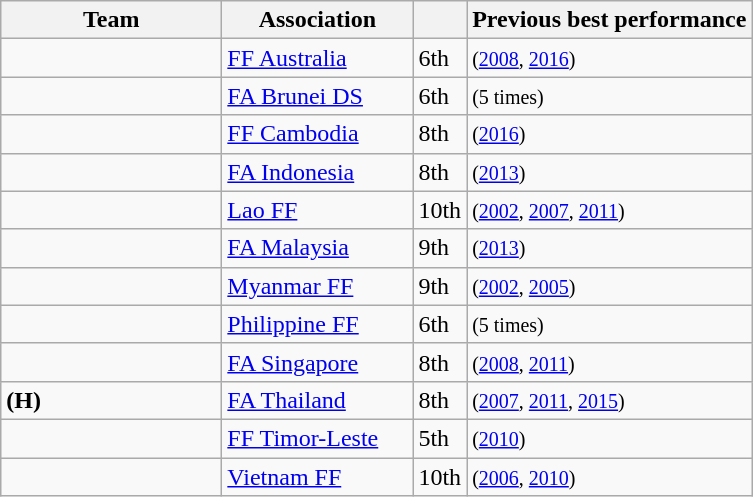<table class="wikitable sortable">
<tr>
<th style="width:140px;">Team</th>
<th style="width:120px;">Association</th>
<th></th>
<th>Previous best performance</th>
</tr>
<tr>
<td></td>
<td><a href='#'>FF Australia</a></td>
<td>6th</td>
<td> <small>(<a href='#'>2008</a>, <a href='#'>2016</a>)</small></td>
</tr>
<tr>
<td></td>
<td><a href='#'>FA Brunei DS</a></td>
<td>6th</td>
<td> <small>(5 times)</small></td>
</tr>
<tr>
<td></td>
<td><a href='#'>FF Cambodia</a></td>
<td>8th</td>
<td> <small>(<a href='#'>2016</a>)</small></td>
</tr>
<tr>
<td></td>
<td><a href='#'>FA Indonesia</a></td>
<td>8th</td>
<td> <small>(<a href='#'>2013</a>)</small></td>
</tr>
<tr>
<td></td>
<td><a href='#'>Lao FF</a></td>
<td>10th</td>
<td> <small>(<a href='#'>2002</a>, <a href='#'>2007</a>, <a href='#'>2011</a>)</small></td>
</tr>
<tr>
<td></td>
<td><a href='#'>FA Malaysia</a></td>
<td>9th</td>
<td> <small>(<a href='#'>2013</a>)</small></td>
</tr>
<tr>
<td></td>
<td><a href='#'>Myanmar FF</a></td>
<td>9th</td>
<td> <small>(<a href='#'>2002</a>, <a href='#'>2005</a>)</small></td>
</tr>
<tr>
<td></td>
<td><a href='#'>Philippine FF</a></td>
<td>6th</td>
<td> <small>(5 times)</small></td>
</tr>
<tr>
<td></td>
<td><a href='#'>FA Singapore</a></td>
<td>8th</td>
<td> <small>(<a href='#'>2008</a>, <a href='#'>2011</a>)</small></td>
</tr>
<tr>
<td> <strong>(H)</strong></td>
<td><a href='#'>FA Thailand</a></td>
<td>8th</td>
<td> <small>(<a href='#'>2007</a>, <a href='#'>2011</a>, <a href='#'>2015</a>)</small></td>
</tr>
<tr>
<td></td>
<td><a href='#'>FF Timor-Leste</a></td>
<td>5th</td>
<td> <small>(<a href='#'>2010</a>)</small></td>
</tr>
<tr>
<td></td>
<td><a href='#'>Vietnam FF</a></td>
<td>10th</td>
<td> <small>(<a href='#'>2006</a>, <a href='#'>2010</a>)</small></td>
</tr>
</table>
